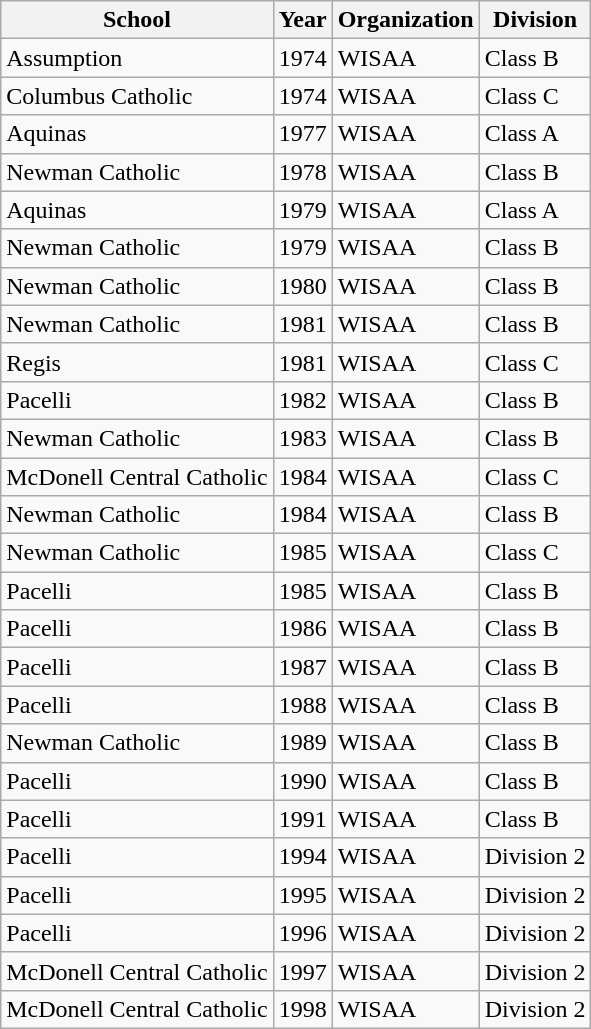<table class="wikitable">
<tr>
<th>School</th>
<th>Year</th>
<th>Organization</th>
<th>Division</th>
</tr>
<tr>
<td>Assumption</td>
<td>1974</td>
<td>WISAA</td>
<td>Class B</td>
</tr>
<tr>
<td>Columbus Catholic</td>
<td>1974</td>
<td>WISAA</td>
<td>Class C</td>
</tr>
<tr>
<td>Aquinas</td>
<td>1977</td>
<td>WISAA</td>
<td>Class A</td>
</tr>
<tr>
<td>Newman Catholic</td>
<td>1978</td>
<td>WISAA</td>
<td>Class B</td>
</tr>
<tr>
<td>Aquinas</td>
<td>1979</td>
<td>WISAA</td>
<td>Class A</td>
</tr>
<tr>
<td>Newman Catholic</td>
<td>1979</td>
<td>WISAA</td>
<td>Class B</td>
</tr>
<tr>
<td>Newman Catholic</td>
<td>1980</td>
<td>WISAA</td>
<td>Class B</td>
</tr>
<tr>
<td>Newman Catholic</td>
<td>1981</td>
<td>WISAA</td>
<td>Class B</td>
</tr>
<tr>
<td>Regis</td>
<td>1981</td>
<td>WISAA</td>
<td>Class C</td>
</tr>
<tr>
<td>Pacelli</td>
<td>1982</td>
<td>WISAA</td>
<td>Class B</td>
</tr>
<tr>
<td>Newman Catholic</td>
<td>1983</td>
<td>WISAA</td>
<td>Class B</td>
</tr>
<tr>
<td>McDonell Central Catholic</td>
<td>1984</td>
<td>WISAA</td>
<td>Class C</td>
</tr>
<tr>
<td>Newman Catholic</td>
<td>1984</td>
<td>WISAA</td>
<td>Class B</td>
</tr>
<tr>
<td>Newman Catholic</td>
<td>1985</td>
<td>WISAA</td>
<td>Class C</td>
</tr>
<tr>
<td>Pacelli</td>
<td>1985</td>
<td>WISAA</td>
<td>Class B</td>
</tr>
<tr>
<td>Pacelli</td>
<td>1986</td>
<td>WISAA</td>
<td>Class B</td>
</tr>
<tr>
<td>Pacelli</td>
<td>1987</td>
<td>WISAA</td>
<td>Class B</td>
</tr>
<tr>
<td>Pacelli</td>
<td>1988</td>
<td>WISAA</td>
<td>Class B</td>
</tr>
<tr>
<td>Newman Catholic</td>
<td>1989</td>
<td>WISAA</td>
<td>Class B</td>
</tr>
<tr>
<td>Pacelli</td>
<td>1990</td>
<td>WISAA</td>
<td>Class B</td>
</tr>
<tr>
<td>Pacelli</td>
<td>1991</td>
<td>WISAA</td>
<td>Class B</td>
</tr>
<tr>
<td>Pacelli</td>
<td>1994</td>
<td>WISAA</td>
<td>Division 2</td>
</tr>
<tr>
<td>Pacelli</td>
<td>1995</td>
<td>WISAA</td>
<td>Division 2</td>
</tr>
<tr>
<td>Pacelli</td>
<td>1996</td>
<td>WISAA</td>
<td>Division 2</td>
</tr>
<tr>
<td>McDonell Central Catholic</td>
<td>1997</td>
<td>WISAA</td>
<td>Division 2</td>
</tr>
<tr>
<td>McDonell Central Catholic</td>
<td>1998</td>
<td>WISAA</td>
<td>Division 2</td>
</tr>
</table>
